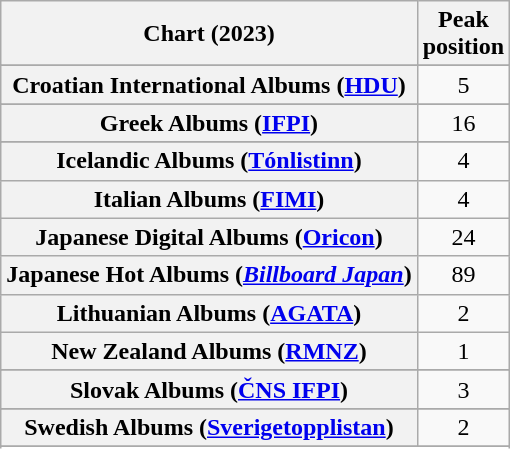<table class="wikitable sortable plainrowheaders" style="text-align:center;">
<tr>
<th scope="col">Chart (2023)</th>
<th scope="col">Peak<br>position</th>
</tr>
<tr>
</tr>
<tr>
</tr>
<tr>
</tr>
<tr>
</tr>
<tr>
</tr>
<tr>
<th scope="row">Croatian International Albums (<a href='#'>HDU</a>)</th>
<td>5</td>
</tr>
<tr>
</tr>
<tr>
</tr>
<tr>
</tr>
<tr>
</tr>
<tr>
</tr>
<tr>
</tr>
<tr>
<th scope="row">Greek Albums (<a href='#'>IFPI</a>)</th>
<td>16</td>
</tr>
<tr>
</tr>
<tr>
</tr>
<tr>
<th scope="row">Icelandic Albums (<a href='#'>Tónlistinn</a>)</th>
<td>4</td>
</tr>
<tr>
<th scope="row">Italian Albums (<a href='#'>FIMI</a>)</th>
<td>4</td>
</tr>
<tr>
<th scope="row">Japanese Digital Albums (<a href='#'>Oricon</a>)</th>
<td>24</td>
</tr>
<tr>
<th scope="row">Japanese Hot Albums (<em><a href='#'>Billboard Japan</a></em>)</th>
<td>89</td>
</tr>
<tr>
<th scope="row">Lithuanian Albums (<a href='#'>AGATA</a>)</th>
<td>2</td>
</tr>
<tr>
<th scope="row">New Zealand Albums (<a href='#'>RMNZ</a>)</th>
<td>1</td>
</tr>
<tr>
</tr>
<tr>
</tr>
<tr>
</tr>
<tr>
</tr>
<tr>
<th scope="row">Slovak Albums (<a href='#'>ČNS IFPI</a>)</th>
<td>3</td>
</tr>
<tr>
</tr>
<tr>
<th scope="row">Swedish Albums (<a href='#'>Sverigetopplistan</a>)</th>
<td>2</td>
</tr>
<tr>
</tr>
<tr>
</tr>
<tr>
</tr>
</table>
